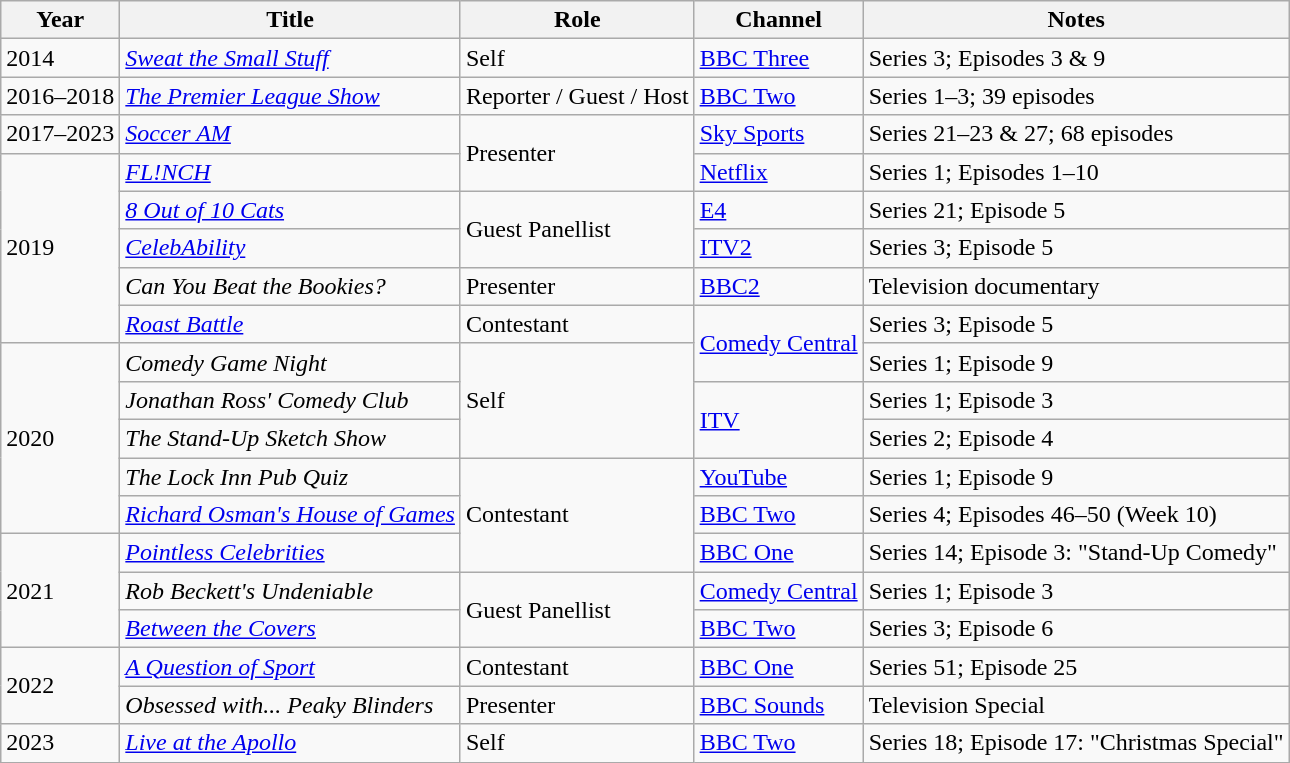<table class="wikitable sortable">
<tr>
<th>Year</th>
<th>Title</th>
<th>Role</th>
<th>Channel</th>
<th class="unsortable">Notes</th>
</tr>
<tr>
<td>2014</td>
<td><em><a href='#'>Sweat the Small Stuff</a></em></td>
<td>Self</td>
<td><a href='#'>BBC Three</a></td>
<td>Series 3; Episodes 3 & 9</td>
</tr>
<tr>
<td>2016–2018</td>
<td><em><a href='#'>The Premier League Show</a></em></td>
<td>Reporter / Guest / Host</td>
<td><a href='#'>BBC Two</a></td>
<td>Series 1–3; 39 episodes</td>
</tr>
<tr>
<td>2017–2023</td>
<td><em><a href='#'>Soccer AM</a></em></td>
<td rowspan=2>Presenter</td>
<td><a href='#'>Sky Sports</a></td>
<td>Series 21–23 & 27; 68 episodes</td>
</tr>
<tr>
<td rowspan=5>2019</td>
<td><em><a href='#'>FL!NCH</a></em></td>
<td><a href='#'>Netflix</a></td>
<td>Series 1; Episodes 1–10</td>
</tr>
<tr>
<td><em><a href='#'>8 Out of 10 Cats</a></em></td>
<td rowspan=2>Guest Panellist</td>
<td><a href='#'>E4</a></td>
<td>Series 21; Episode 5</td>
</tr>
<tr>
<td><em><a href='#'>CelebAbility</a></em></td>
<td><a href='#'>ITV2</a></td>
<td>Series 3; Episode 5</td>
</tr>
<tr>
<td><em>Can You Beat the Bookies?</em></td>
<td>Presenter</td>
<td><a href='#'>BBC2</a></td>
<td>Television documentary</td>
</tr>
<tr>
<td><em><a href='#'>Roast Battle</a></em></td>
<td>Contestant</td>
<td rowspan=2><a href='#'>Comedy Central</a></td>
<td>Series 3; Episode 5</td>
</tr>
<tr>
<td rowspan=5>2020</td>
<td><em>Comedy Game Night</em></td>
<td rowspan=3>Self</td>
<td>Series 1; Episode 9</td>
</tr>
<tr>
<td><em>Jonathan Ross' Comedy Club</em></td>
<td rowspan=2><a href='#'>ITV</a></td>
<td>Series 1; Episode 3</td>
</tr>
<tr>
<td><em>The Stand-Up Sketch Show</em></td>
<td>Series 2; Episode 4</td>
</tr>
<tr>
<td><em>The Lock Inn Pub Quiz</em></td>
<td rowspan=3>Contestant</td>
<td><a href='#'>YouTube</a></td>
<td>Series 1; Episode 9</td>
</tr>
<tr>
<td><em><a href='#'>Richard Osman's House of Games</a></em></td>
<td><a href='#'>BBC Two</a></td>
<td>Series 4; Episodes 46–50 (Week 10)</td>
</tr>
<tr>
<td rowspan=3>2021</td>
<td><em><a href='#'>Pointless Celebrities</a></em></td>
<td><a href='#'>BBC One</a></td>
<td>Series 14; Episode 3: "Stand-Up Comedy"</td>
</tr>
<tr>
<td><em>Rob Beckett's Undeniable</em></td>
<td rowspan=2>Guest Panellist</td>
<td><a href='#'>Comedy Central</a></td>
<td>Series 1; Episode 3</td>
</tr>
<tr>
<td><em><a href='#'>Between the Covers</a></em></td>
<td><a href='#'>BBC Two</a></td>
<td>Series 3; Episode 6</td>
</tr>
<tr>
<td rowspan=2>2022</td>
<td><em><a href='#'>A Question of Sport</a></em></td>
<td>Contestant</td>
<td><a href='#'>BBC One</a></td>
<td>Series 51; Episode 25</td>
</tr>
<tr>
<td><em>Obsessed with... Peaky Blinders</em></td>
<td>Presenter</td>
<td><a href='#'>BBC Sounds</a></td>
<td>Television Special</td>
</tr>
<tr>
<td>2023</td>
<td><em><a href='#'>Live at the Apollo</a></em></td>
<td>Self</td>
<td><a href='#'>BBC Two</a></td>
<td>Series 18; Episode 17: "Christmas Special"</td>
</tr>
</table>
